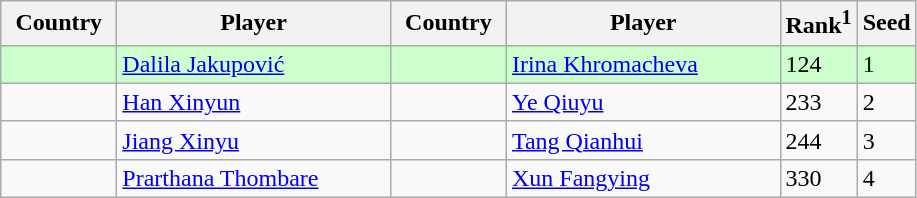<table class="sortable wikitable">
<tr>
<th width="70">Country</th>
<th width="175">Player</th>
<th width="70">Country</th>
<th width="175">Player</th>
<th>Rank<sup>1</sup></th>
<th>Seed</th>
</tr>
<tr style="background:#cfc;">
<td></td>
<td><a href='#'>Dalila Jakupović</a></td>
<td></td>
<td><a href='#'>Irina Khromacheva</a></td>
<td>124</td>
<td>1</td>
</tr>
<tr>
<td></td>
<td><a href='#'>Han Xinyun</a></td>
<td></td>
<td><a href='#'>Ye Qiuyu</a></td>
<td>233</td>
<td>2</td>
</tr>
<tr>
<td></td>
<td><a href='#'>Jiang Xinyu</a></td>
<td></td>
<td><a href='#'>Tang Qianhui</a></td>
<td>244</td>
<td>3</td>
</tr>
<tr>
<td></td>
<td><a href='#'>Prarthana Thombare</a></td>
<td></td>
<td><a href='#'>Xun Fangying</a></td>
<td>330</td>
<td>4</td>
</tr>
</table>
